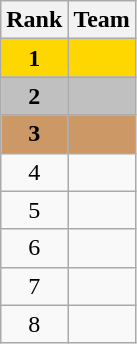<table class="wikitable" style="text-align:center">
<tr>
<th>Rank</th>
<th>Team</th>
</tr>
<tr style="background:gold;">
<td><strong>1</strong></td>
<td align="left"></td>
</tr>
<tr style="background:silver;">
<td><strong>2</strong></td>
<td align="left"></td>
</tr>
<tr style="background:#c96;">
<td><strong>3</strong></td>
<td align="left"></td>
</tr>
<tr>
<td>4</td>
<td align="left"></td>
</tr>
<tr>
<td>5</td>
<td align="left"></td>
</tr>
<tr>
<td>6</td>
<td align="left"></td>
</tr>
<tr>
<td>7</td>
<td align="left"></td>
</tr>
<tr>
<td>8</td>
<td align="left"></td>
</tr>
</table>
